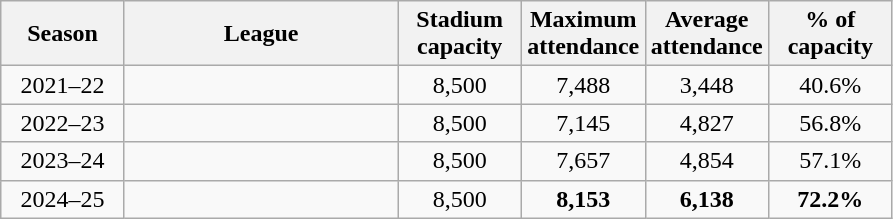<table class="wikitable" style="text-align:center;">
<tr>
<th style="width:75px;">Season</th>
<th style="width:175px;">League</th>
<th style="width:75px;">Stadium capacity</th>
<th style="width:75px;">Maximum attendance</th>
<th style="width:75px;">Average attendance</th>
<th style="width:75px;">% of capacity</th>
</tr>
<tr>
<td>2021–22</td>
<td></td>
<td>8,500</td>
<td>7,488</td>
<td>3,448</td>
<td>40.6%</td>
</tr>
<tr>
<td>2022–23</td>
<td></td>
<td>8,500</td>
<td>7,145</td>
<td>4,827</td>
<td>56.8%</td>
</tr>
<tr>
<td>2023–24</td>
<td></td>
<td>8,500</td>
<td>7,657</td>
<td>4,854</td>
<td>57.1%</td>
</tr>
<tr>
<td>2024–25</td>
<td></td>
<td>8,500</td>
<td><strong>8,153</strong></td>
<td><strong>6,138</strong></td>
<td><strong>72.2%</strong></td>
</tr>
</table>
